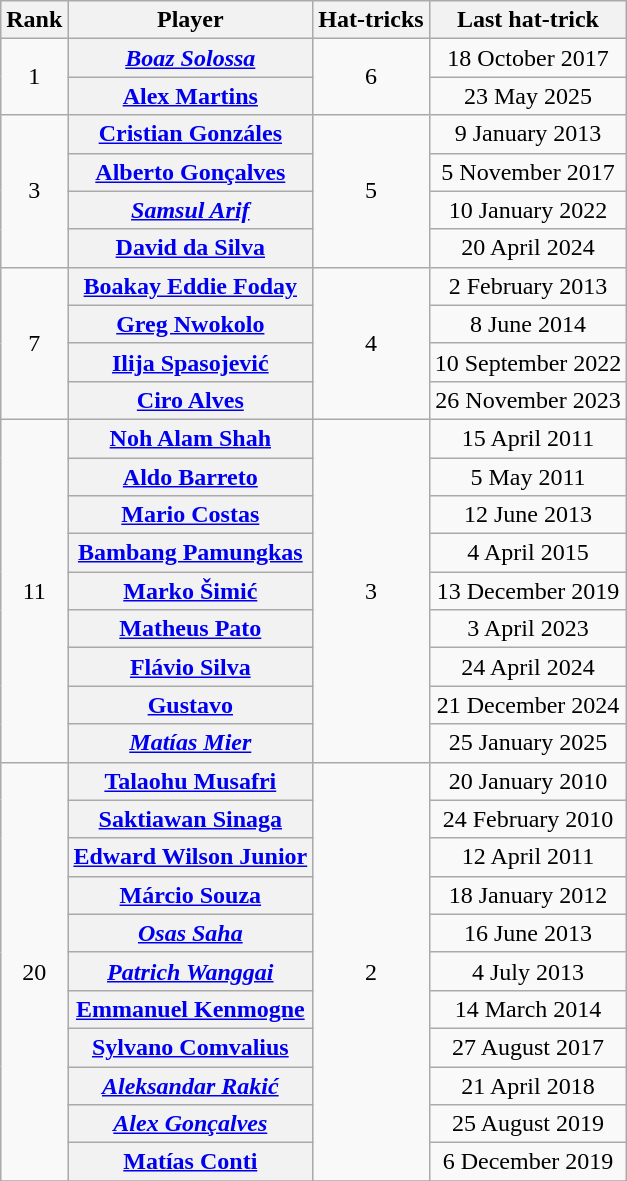<table class="wikitable sortable plainrowheaders" style="text-align:center">
<tr>
<th scope="col">Rank</th>
<th scope="col">Player</th>
<th scope="col">Hat-tricks</th>
<th scope="col">Last hat-trick</th>
</tr>
<tr>
<td rowspan=2>1</td>
<th scope="row"> <em><a href='#'>Boaz Solossa</a></em></th>
<td rowspan=2>6</td>
<td>18 October 2017</td>
</tr>
<tr>
<th scope="row"> <strong><a href='#'>Alex Martins</a></strong></th>
<td>23 May 2025</td>
</tr>
<tr>
<td rowspan=4>3</td>
<th scope="row"> <a href='#'>Cristian Gonzáles</a></th>
<td rowspan=4>5</td>
<td>9 January 2013</td>
</tr>
<tr>
<th scope="row"> <strong><a href='#'>Alberto Gonçalves</a></strong></th>
<td>5 November 2017</td>
</tr>
<tr>
<th scope="row"> <em><a href='#'>Samsul Arif</a></em></th>
<td>10 January 2022</td>
</tr>
<tr>
<th scope="row"> <strong><a href='#'>David da Silva</a></strong></th>
<td>20 April 2024</td>
</tr>
<tr>
<td rowspan=4>7</td>
<th scope="row"> <a href='#'>Boakay Eddie Foday</a></th>
<td rowspan=4>4</td>
<td>2 February 2013</td>
</tr>
<tr>
<th scope="row"> <a href='#'>Greg Nwokolo</a></th>
<td>8 June 2014</td>
</tr>
<tr>
<th scope="row"> <strong><a href='#'>Ilija Spasojević</a></strong></th>
<td>10 September 2022</td>
</tr>
<tr>
<th scope="row"> <a href='#'>Ciro Alves</a></th>
<td>26 November 2023</td>
</tr>
<tr>
<td rowspan=9>11</td>
<th scope="row"> <a href='#'>Noh Alam Shah</a></th>
<td rowspan=9>3</td>
<td>15 April 2011</td>
</tr>
<tr>
<th scope="row"> <a href='#'>Aldo Barreto</a></th>
<td>5 May 2011</td>
</tr>
<tr>
<th scope="row"> <a href='#'>Mario Costas</a></th>
<td>12 June 2013</td>
</tr>
<tr>
<th scope="row"> <a href='#'>Bambang Pamungkas</a></th>
<td>4 April 2015</td>
</tr>
<tr>
<th scope="row"> <a href='#'>Marko Šimić</a></th>
<td>13 December 2019</td>
</tr>
<tr>
<th scope="row"> <strong><a href='#'>Matheus Pato</a></strong></th>
<td>3 April 2023</td>
</tr>
<tr>
<th scope="row"> <strong><a href='#'>Flávio Silva</a></strong></th>
<td>24 April 2024</td>
</tr>
<tr>
<th scope="row"> <strong><a href='#'>Gustavo</a></strong></th>
<td>21 December 2024</td>
</tr>
<tr>
<th scope="row"> <em><a href='#'>Matías Mier</a></em></th>
<td>25 January 2025</td>
</tr>
<tr>
<td rowspan=11>20</td>
<th scope="row"> <a href='#'>Talaohu Musafri</a></th>
<td rowspan=11>2</td>
<td>20 January 2010</td>
</tr>
<tr>
<th scope="row"> <a href='#'>Saktiawan Sinaga</a></th>
<td>24 February 2010</td>
</tr>
<tr>
<th scope="row"> <a href='#'>Edward Wilson Junior</a></th>
<td>12 April 2011</td>
</tr>
<tr>
<th scope="row"> <a href='#'>Márcio Souza</a></th>
<td>18 January 2012</td>
</tr>
<tr>
<th scope="row"> <em><a href='#'>Osas Saha</a></em></th>
<td>16 June 2013</td>
</tr>
<tr>
<th scope="row"> <em><a href='#'>Patrich Wanggai</a></em></th>
<td>4 July 2013</td>
</tr>
<tr>
<th scope="row"> <a href='#'>Emmanuel Kenmogne</a></th>
<td>14 March 2014</td>
</tr>
<tr>
<th scope="row"> <a href='#'>Sylvano Comvalius</a></th>
<td>27 August 2017</td>
</tr>
<tr>
<th scope="row"> <em><a href='#'>Aleksandar Rakić</a></em></th>
<td>21 April 2018</td>
</tr>
<tr>
<th scope="row"> <em><a href='#'>Alex Gonçalves</a></em></th>
<td>25 August 2019</td>
</tr>
<tr>
<th scope="row"> <a href='#'>Matías Conti</a></th>
<td>6 December 2019</td>
</tr>
<tr>
</tr>
</table>
